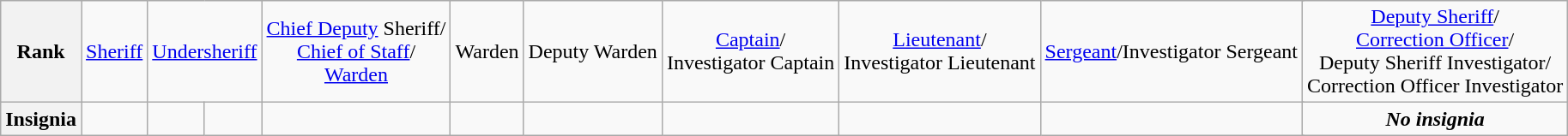<table class="wikitable">
<tr style="text-align:center;">
<th>Rank</th>
<td><a href='#'>Sheriff</a></td>
<td colspan=2><a href='#'>Undersheriff</a></td>
<td><a href='#'>Chief Deputy</a> Sheriff/<br><a href='#'>Chief of Staff</a>/<br><a href='#'>Warden</a></td>
<td>Warden</td>
<td>Deputy Warden</td>
<td><a href='#'>Captain</a>/<br>Investigator Captain</td>
<td><a href='#'>Lieutenant</a>/<br>Investigator Lieutenant</td>
<td colspan=2><a href='#'>Sergeant</a>/Investigator Sergeant</td>
<td><a href='#'>Deputy Sheriff</a>/<br><a href='#'>Correction Officer</a>/<br>Deputy Sheriff Investigator/<br>Correction Officer Investigator</td>
</tr>
<tr style="text-align:center;">
<th>Insignia</th>
<td></td>
<td></td>
<td></td>
<td></td>
<td></td>
<td></td>
<td></td>
<td></td>
<td colspan=2> </td>
<td><strong><em>No insignia</em></strong></td>
</tr>
</table>
